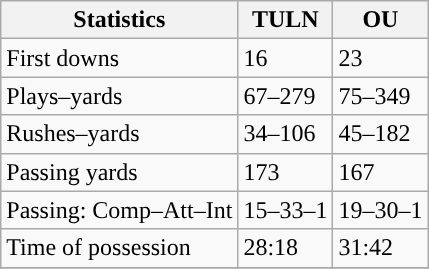<table class="wikitable" style="float: left;">
<tr>
<th>Statistics</th>
<th>TULN</th>
<th>OU</th>
</tr>
<tr>
<td>First downs</td>
<td>16</td>
<td>23</td>
</tr>
<tr>
<td>Plays–yards</td>
<td>67–279</td>
<td>75–349</td>
</tr>
<tr>
<td>Rushes–yards</td>
<td>34–106</td>
<td>45–182</td>
</tr>
<tr>
<td>Passing yards</td>
<td>173</td>
<td>167</td>
</tr>
<tr>
<td>Passing: Comp–Att–Int</td>
<td>15–33–1</td>
<td>19–30–1</td>
</tr>
<tr>
<td>Time of possession</td>
<td>28:18</td>
<td>31:42</td>
</tr>
<tr>
</tr>
</table>
